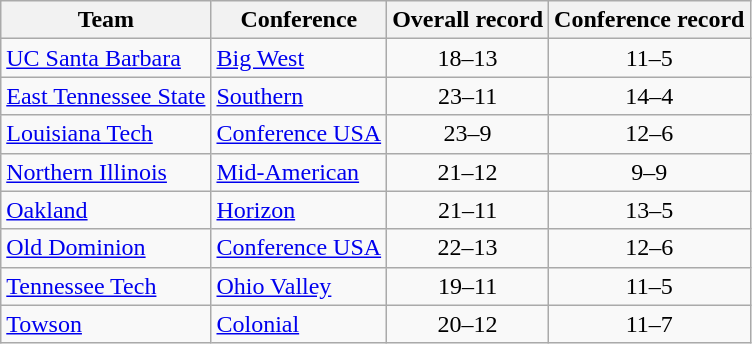<table class="wikitable sortable" style="text-align:center">
<tr>
<th>Team</th>
<th>Conference</th>
<th>Overall record</th>
<th>Conference record</th>
</tr>
<tr>
<td align=left><a href='#'>UC Santa Barbara</a></td>
<td align=left><a href='#'>Big West</a></td>
<td>18–13</td>
<td>11–5</td>
</tr>
<tr>
<td align=left><a href='#'>East Tennessee State</a></td>
<td align=left><a href='#'>Southern</a></td>
<td>23–11</td>
<td>14–4</td>
</tr>
<tr>
<td align=left><a href='#'>Louisiana Tech</a></td>
<td align=left><a href='#'>Conference USA</a></td>
<td>23–9</td>
<td>12–6</td>
</tr>
<tr>
<td align=left><a href='#'>Northern Illinois</a></td>
<td align=left><a href='#'>Mid-American</a></td>
<td>21–12</td>
<td>9–9</td>
</tr>
<tr>
<td align=left><a href='#'>Oakland</a></td>
<td align=left><a href='#'>Horizon</a></td>
<td>21–11</td>
<td>13–5</td>
</tr>
<tr>
<td align=left><a href='#'>Old Dominion</a></td>
<td align=left><a href='#'>Conference USA</a></td>
<td>22–13</td>
<td>12–6</td>
</tr>
<tr>
<td align=left><a href='#'>Tennessee Tech</a></td>
<td align=left><a href='#'>Ohio Valley</a></td>
<td>19–11</td>
<td>11–5</td>
</tr>
<tr>
<td align=left><a href='#'>Towson</a></td>
<td align=left><a href='#'>Colonial</a></td>
<td>20–12</td>
<td>11–7</td>
</tr>
</table>
